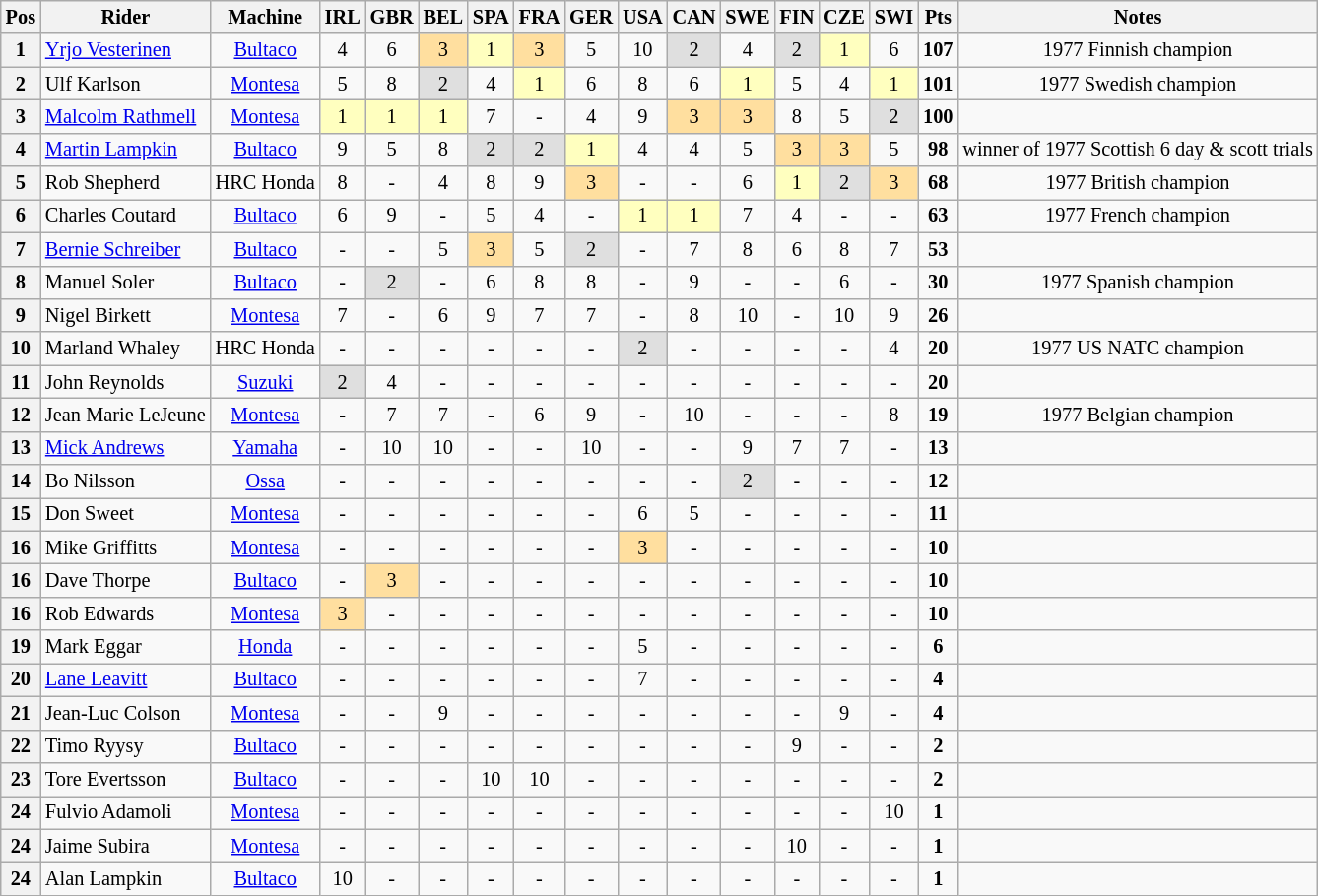<table class="wikitable" style="font-size: 85%; text-align:center">
<tr valign="top">
<th valign="middle">Pos</th>
<th valign="middle">Rider</th>
<th valign="middle">Machine</th>
<th>IRL<br></th>
<th>GBR<br></th>
<th>BEL<br></th>
<th>SPA<br></th>
<th>FRA<br></th>
<th>GER<br></th>
<th>USA<br></th>
<th>CAN<br></th>
<th>SWE<br></th>
<th>FIN<br></th>
<th>CZE<br></th>
<th>SWI<br></th>
<th valign="middle">Pts</th>
<th>Notes</th>
</tr>
<tr>
<th>1</th>
<td align="left"> <a href='#'>Yrjo Vesterinen</a></td>
<td><a href='#'>Bultaco</a></td>
<td>4</td>
<td>6</td>
<td style="background:#ffdf9f;">3</td>
<td style="background:#ffffbf;">1</td>
<td style="background:#ffdf9f;">3</td>
<td>5</td>
<td>10</td>
<td style="background:#dfdfdf;">2</td>
<td>4</td>
<td style="background:#dfdfdf;">2</td>
<td style="background:#ffffbf;">1</td>
<td>6</td>
<td><strong>107</strong></td>
<td>1977 Finnish champion</td>
</tr>
<tr>
<th>2</th>
<td align="left"> Ulf Karlson</td>
<td><a href='#'>Montesa</a></td>
<td>5</td>
<td>8</td>
<td style="background:#dfdfdf;">2</td>
<td>4</td>
<td style="background:#ffffbf;">1</td>
<td>6</td>
<td>8</td>
<td>6</td>
<td style="background:#ffffbf;">1</td>
<td>5</td>
<td>4</td>
<td style="background:#ffffbf;">1</td>
<td><strong>101</strong></td>
<td>1977 Swedish champion</td>
</tr>
<tr>
<th>3</th>
<td align="left"> <a href='#'>Malcolm Rathmell</a></td>
<td><a href='#'>Montesa</a></td>
<td style="background:#ffffbf;">1</td>
<td style="background:#ffffbf;">1</td>
<td style="background:#ffffbf;">1</td>
<td>7</td>
<td>-</td>
<td>4</td>
<td>9</td>
<td style="background:#ffdf9f;">3</td>
<td style="background:#ffdf9f;">3</td>
<td>8</td>
<td>5</td>
<td style="background:#dfdfdf;">2</td>
<td><strong>100</strong></td>
<td></td>
</tr>
<tr>
<th>4</th>
<td align="left"> <a href='#'>Martin Lampkin</a></td>
<td><a href='#'>Bultaco</a></td>
<td>9</td>
<td>5</td>
<td>8</td>
<td style="background:#dfdfdf;">2</td>
<td style="background:#dfdfdf;">2</td>
<td style="background:#ffffbf;">1</td>
<td>4</td>
<td>4</td>
<td>5</td>
<td style="background:#ffdf9f;">3</td>
<td style="background:#ffdf9f;">3</td>
<td>5</td>
<td><strong>98</strong></td>
<td>winner of 1977 Scottish 6 day & scott trials</td>
</tr>
<tr>
<th>5</th>
<td align="left"> Rob Shepherd</td>
<td>HRC Honda</td>
<td>8</td>
<td>-</td>
<td>4</td>
<td>8</td>
<td>9</td>
<td style="background:#ffdf9f;">3</td>
<td>-</td>
<td>-</td>
<td>6</td>
<td style="background:#ffffbf;">1</td>
<td style="background:#dfdfdf;">2</td>
<td style="background:#ffdf9f;">3</td>
<td><strong>68</strong></td>
<td>1977 British champion</td>
</tr>
<tr>
<th>6</th>
<td align="left"> Charles Coutard</td>
<td><a href='#'>Bultaco</a></td>
<td>6</td>
<td>9</td>
<td>-</td>
<td>5</td>
<td>4</td>
<td>-</td>
<td style="background:#ffffbf;">1</td>
<td style="background:#ffffbf;">1</td>
<td>7</td>
<td>4</td>
<td>-</td>
<td>-</td>
<td><strong>63</strong></td>
<td>1977 French champion</td>
</tr>
<tr>
<th>7</th>
<td align="left"> <a href='#'>Bernie Schreiber</a></td>
<td><a href='#'>Bultaco</a></td>
<td>-</td>
<td>-</td>
<td>5</td>
<td style="background:#ffdf9f;">3</td>
<td>5</td>
<td style="background:#dfdfdf;">2</td>
<td>-</td>
<td>7</td>
<td>8</td>
<td>6</td>
<td>8</td>
<td>7</td>
<td><strong>53</strong></td>
<td></td>
</tr>
<tr>
<th>8</th>
<td align="left"> Manuel Soler</td>
<td><a href='#'>Bultaco</a></td>
<td>-</td>
<td style="background:#dfdfdf;">2</td>
<td>-</td>
<td>6</td>
<td>8</td>
<td>8</td>
<td>-</td>
<td>9</td>
<td>-</td>
<td>-</td>
<td>6</td>
<td>-</td>
<td><strong>30</strong></td>
<td>1977 Spanish champion</td>
</tr>
<tr>
<th>9</th>
<td align="left"> Nigel Birkett</td>
<td><a href='#'>Montesa</a></td>
<td>7</td>
<td>-</td>
<td>6</td>
<td>9</td>
<td>7</td>
<td>7</td>
<td>-</td>
<td>8</td>
<td>10</td>
<td>-</td>
<td>10</td>
<td>9</td>
<td><strong>26</strong></td>
<td></td>
</tr>
<tr>
<th>10</th>
<td align="left"> Marland Whaley</td>
<td>HRC Honda</td>
<td>-</td>
<td>-</td>
<td>-</td>
<td>-</td>
<td>-</td>
<td>-</td>
<td style="background:#dfdfdf;">2</td>
<td>-</td>
<td>-</td>
<td>-</td>
<td>-</td>
<td>4</td>
<td><strong>20</strong></td>
<td>1977 US NATC champion</td>
</tr>
<tr>
<th>11</th>
<td align="left"> John Reynolds</td>
<td><a href='#'>Suzuki</a></td>
<td style="background:#dfdfdf;">2</td>
<td>4</td>
<td>-</td>
<td>-</td>
<td>-</td>
<td>-</td>
<td>-</td>
<td>-</td>
<td>-</td>
<td>-</td>
<td>-</td>
<td>-</td>
<td><strong>20</strong></td>
<td></td>
</tr>
<tr>
<th>12</th>
<td align="left"> Jean Marie LeJeune</td>
<td><a href='#'>Montesa</a></td>
<td>-</td>
<td>7</td>
<td>7</td>
<td>-</td>
<td>6</td>
<td>9</td>
<td>-</td>
<td>10</td>
<td>-</td>
<td>-</td>
<td>-</td>
<td>8</td>
<td><strong>19</strong></td>
<td>1977 Belgian champion</td>
</tr>
<tr>
<th>13</th>
<td align="left"> <a href='#'>Mick Andrews</a></td>
<td><a href='#'>Yamaha</a></td>
<td>-</td>
<td>10</td>
<td>10</td>
<td>-</td>
<td>-</td>
<td>10</td>
<td>-</td>
<td>-</td>
<td>9</td>
<td>7</td>
<td>7</td>
<td>-</td>
<td><strong>13</strong></td>
<td></td>
</tr>
<tr>
<th>14</th>
<td align="left"> Bo Nilsson</td>
<td><a href='#'>Ossa</a></td>
<td>-</td>
<td>-</td>
<td>-</td>
<td>-</td>
<td>-</td>
<td>-</td>
<td>-</td>
<td>-</td>
<td style="background:#dfdfdf;">2</td>
<td>-</td>
<td>-</td>
<td>-</td>
<td><strong>12</strong></td>
<td></td>
</tr>
<tr>
<th>15</th>
<td align="left"> Don Sweet</td>
<td><a href='#'>Montesa</a></td>
<td>-</td>
<td>-</td>
<td>-</td>
<td>-</td>
<td>-</td>
<td>-</td>
<td>6</td>
<td>5</td>
<td>-</td>
<td>-</td>
<td>-</td>
<td>-</td>
<td><strong>11</strong></td>
<td></td>
</tr>
<tr>
<th>16</th>
<td align="left"> Mike Griffitts</td>
<td><a href='#'>Montesa</a></td>
<td>-</td>
<td>-</td>
<td>-</td>
<td>-</td>
<td>-</td>
<td>-</td>
<td style="background:#ffdf9f;">3</td>
<td>-</td>
<td>-</td>
<td>-</td>
<td>-</td>
<td>-</td>
<td><strong>10</strong></td>
<td></td>
</tr>
<tr>
<th>16</th>
<td align="left"> Dave Thorpe</td>
<td><a href='#'>Bultaco</a></td>
<td>-</td>
<td style="background:#ffdf9f;">3</td>
<td>-</td>
<td>-</td>
<td>-</td>
<td>-</td>
<td>-</td>
<td>-</td>
<td>-</td>
<td>-</td>
<td>-</td>
<td>-</td>
<td><strong>10</strong></td>
<td></td>
</tr>
<tr>
<th>16</th>
<td align="left"> Rob Edwards</td>
<td><a href='#'>Montesa</a></td>
<td style="background:#ffdf9f;">3</td>
<td>-</td>
<td>-</td>
<td>-</td>
<td>-</td>
<td>-</td>
<td>-</td>
<td>-</td>
<td>-</td>
<td>-</td>
<td>-</td>
<td>-</td>
<td><strong>10</strong></td>
<td></td>
</tr>
<tr>
<th>19</th>
<td align="left"> Mark Eggar</td>
<td><a href='#'>Honda</a></td>
<td>-</td>
<td>-</td>
<td>-</td>
<td>-</td>
<td>-</td>
<td>-</td>
<td>5</td>
<td>-</td>
<td>-</td>
<td>-</td>
<td>-</td>
<td>-</td>
<td><strong>6</strong></td>
<td></td>
</tr>
<tr>
<th>20</th>
<td align="left"> <a href='#'>Lane Leavitt</a></td>
<td><a href='#'>Bultaco</a></td>
<td>-</td>
<td>-</td>
<td>-</td>
<td>-</td>
<td>-</td>
<td>-</td>
<td>7</td>
<td>-</td>
<td>-</td>
<td>-</td>
<td>-</td>
<td>-</td>
<td><strong>4</strong></td>
<td></td>
</tr>
<tr>
<th>21</th>
<td align="left"> Jean-Luc Colson</td>
<td><a href='#'>Montesa</a></td>
<td>-</td>
<td>-</td>
<td>9</td>
<td>-</td>
<td>-</td>
<td>-</td>
<td>-</td>
<td>-</td>
<td>-</td>
<td>-</td>
<td>9</td>
<td>-</td>
<td><strong>4</strong></td>
<td></td>
</tr>
<tr>
<th>22</th>
<td align="left"> Timo Ryysy</td>
<td><a href='#'>Bultaco</a></td>
<td>-</td>
<td>-</td>
<td>-</td>
<td>-</td>
<td>-</td>
<td>-</td>
<td>-</td>
<td>-</td>
<td>-</td>
<td>9</td>
<td>-</td>
<td>-</td>
<td><strong>2</strong></td>
<td></td>
</tr>
<tr>
<th>23</th>
<td align="left"> Tore Evertsson</td>
<td><a href='#'>Bultaco</a></td>
<td>-</td>
<td>-</td>
<td>-</td>
<td>10</td>
<td>10</td>
<td>-</td>
<td>-</td>
<td>-</td>
<td>-</td>
<td>-</td>
<td>-</td>
<td>-</td>
<td><strong>2</strong></td>
<td></td>
</tr>
<tr>
<th>24</th>
<td align="left"> Fulvio Adamoli</td>
<td><a href='#'>Montesa</a></td>
<td>-</td>
<td>-</td>
<td>-</td>
<td>-</td>
<td>-</td>
<td>-</td>
<td>-</td>
<td>-</td>
<td>-</td>
<td>-</td>
<td>-</td>
<td>10</td>
<td><strong>1</strong></td>
<td></td>
</tr>
<tr>
<th>24</th>
<td align="left"> Jaime Subira</td>
<td><a href='#'>Montesa</a></td>
<td>-</td>
<td>-</td>
<td>-</td>
<td>-</td>
<td>-</td>
<td>-</td>
<td>-</td>
<td>-</td>
<td>-</td>
<td>10</td>
<td>-</td>
<td>-</td>
<td><strong>1</strong></td>
<td></td>
</tr>
<tr>
<th>24</th>
<td align="left"> Alan Lampkin</td>
<td><a href='#'>Bultaco</a></td>
<td>10</td>
<td>-</td>
<td>-</td>
<td>-</td>
<td>-</td>
<td>-</td>
<td>-</td>
<td>-</td>
<td>-</td>
<td>-</td>
<td>-</td>
<td>-</td>
<td><strong>1</strong></td>
<td></td>
</tr>
</table>
